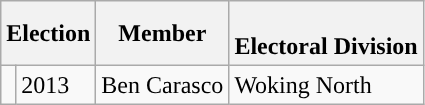<table class="wikitable">
<tr>
<th colspan="2">Election</th>
<th>Member</th>
<th><br>Electoral Division</th>
</tr>
<tr>
<td style="background-color: "></td>
<td>2013</td>
<td>Ben Carasco</td>
<td>Woking North</td>
</tr>
</table>
